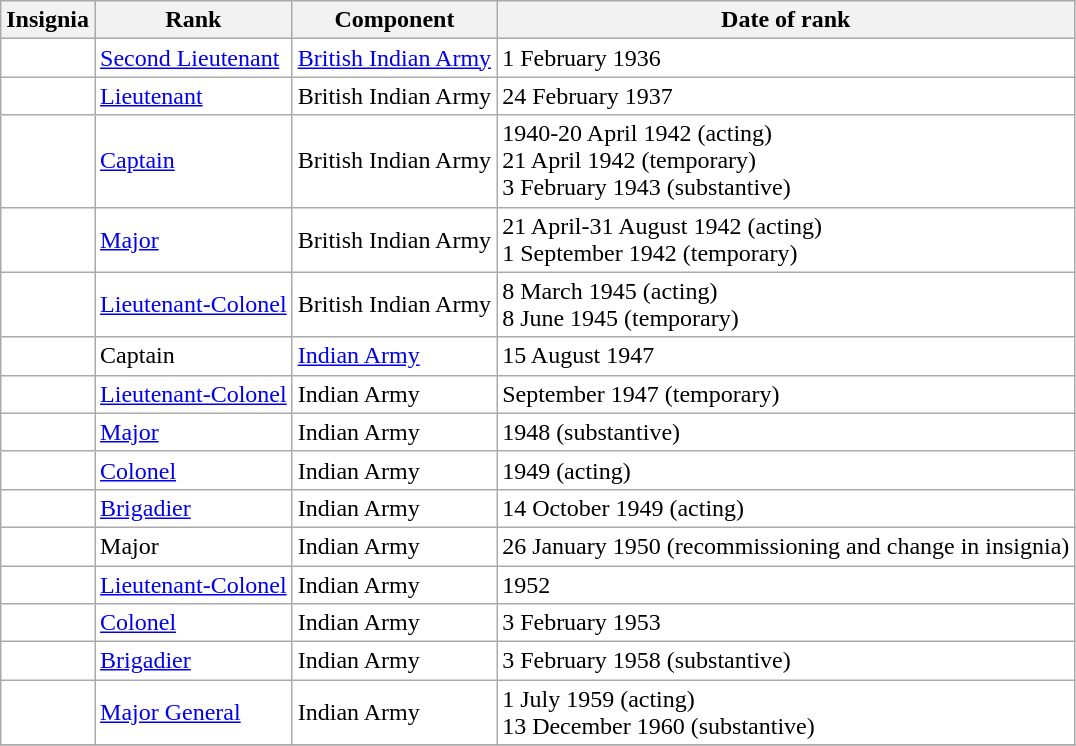<table class="wikitable" style="background:white">
<tr>
<th>Insignia</th>
<th>Rank</th>
<th>Component</th>
<th>Date of rank</th>
</tr>
<tr>
<td align="center"></td>
<td><a href='#'>Second Lieutenant</a></td>
<td><a href='#'>British Indian Army</a></td>
<td>1 February 1936</td>
</tr>
<tr>
<td align="center"></td>
<td><a href='#'>Lieutenant</a></td>
<td>British Indian Army</td>
<td>24 February 1937</td>
</tr>
<tr>
<td align="center"></td>
<td><a href='#'>Captain</a></td>
<td>British Indian Army</td>
<td>1940-20 April 1942 (acting)<br>21 April 1942 (temporary)<br>3 February 1943 (substantive)</td>
</tr>
<tr>
<td align="center"></td>
<td><a href='#'>Major</a></td>
<td>British Indian Army</td>
<td>21 April-31 August 1942 (acting)<br>1 September 1942 (temporary)</td>
</tr>
<tr>
<td align="center"></td>
<td><a href='#'>Lieutenant-Colonel</a></td>
<td>British Indian Army</td>
<td>8 March 1945 (acting)<br>8 June 1945 (temporary)</td>
</tr>
<tr>
<td align="center"></td>
<td>Captain</td>
<td><a href='#'>Indian Army</a></td>
<td>15 August 1947</td>
</tr>
<tr>
<td align="center"></td>
<td><a href='#'>Lieutenant-Colonel</a></td>
<td>Indian Army</td>
<td>September 1947 (temporary)</td>
</tr>
<tr>
<td align="center"></td>
<td><a href='#'>Major</a></td>
<td>Indian Army</td>
<td>1948 (substantive)</td>
</tr>
<tr>
<td align="center"></td>
<td><a href='#'>Colonel</a></td>
<td>Indian Army</td>
<td>1949 (acting)</td>
</tr>
<tr>
<td align="center"></td>
<td><a href='#'>Brigadier</a></td>
<td>Indian Army</td>
<td>14 October 1949 (acting)</td>
</tr>
<tr>
<td align="center"></td>
<td>Major</td>
<td>Indian Army</td>
<td>26 January 1950 (recommissioning and change in insignia)</td>
</tr>
<tr>
<td align="center"></td>
<td><a href='#'>Lieutenant-Colonel</a></td>
<td>Indian Army</td>
<td>1952</td>
</tr>
<tr>
<td align="center"></td>
<td><a href='#'>Colonel</a></td>
<td>Indian Army</td>
<td>3 February 1953</td>
</tr>
<tr>
<td align="center"></td>
<td><a href='#'>Brigadier</a></td>
<td>Indian Army</td>
<td>3 February 1958 (substantive)</td>
</tr>
<tr>
<td align="center"></td>
<td><a href='#'>Major General</a></td>
<td>Indian Army</td>
<td>1 July 1959 (acting)<br> 13 December 1960 (substantive)</td>
</tr>
<tr>
</tr>
</table>
